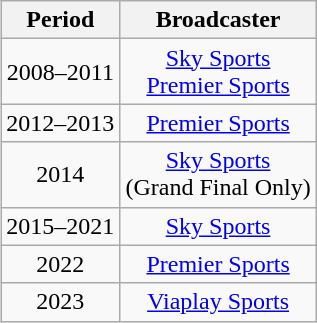<table class="wikitable" style="text-align:center; margin-left:1em; float:right">
<tr>
<th>Period</th>
<th>Broadcaster</th>
</tr>
<tr>
<td>2008–2011</td>
<td><a href='#'>Sky Sports</a><br><a href='#'>Premier Sports</a></td>
</tr>
<tr>
<td>2012–2013</td>
<td><a href='#'>Premier Sports</a></td>
</tr>
<tr>
<td>2014</td>
<td><a href='#'>Sky Sports</a><br>(Grand Final Only)</td>
</tr>
<tr>
<td>2015–2021</td>
<td><a href='#'>Sky Sports</a></td>
</tr>
<tr>
<td>2022</td>
<td><a href='#'>Premier Sports</a></td>
</tr>
<tr>
<td>2023</td>
<td><a href='#'>Viaplay Sports</a></td>
</tr>
</table>
